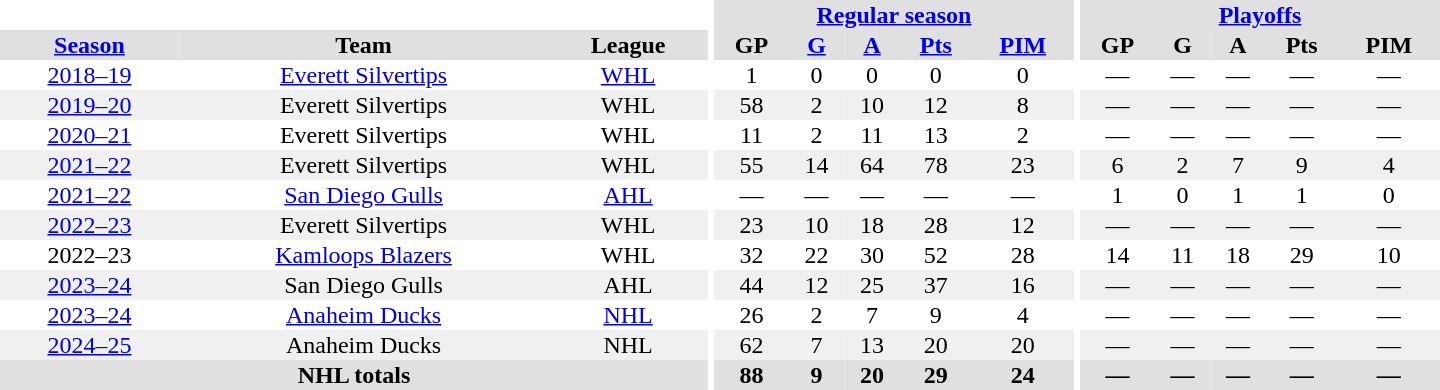<table border="0" cellpadding="1" cellspacing="0" style="text-align:center; width:60em">
<tr bgcolor="#e0e0e0">
<th colspan="3" bgcolor="#ffffff"></th>
<th rowspan="102" bgcolor="#ffffff"></th>
<th colspan="5"><a href='#'>Regular season</a></th>
<th rowspan="102" bgcolor="#ffffff"></th>
<th colspan="5"><a href='#'>Playoffs</a></th>
</tr>
<tr bgcolor="#e0e0e0">
<th><a href='#'>Season</a></th>
<th>Team</th>
<th>League</th>
<th>GP</th>
<th><a href='#'>G</a></th>
<th><a href='#'>A</a></th>
<th><a href='#'>Pts</a></th>
<th><a href='#'>PIM</a></th>
<th>GP</th>
<th>G</th>
<th>A</th>
<th>Pts</th>
<th>PIM</th>
</tr>
<tr>
<td><a href='#'>2018–19</a></td>
<td><a href='#'>Everett Silvertips</a></td>
<td><a href='#'>WHL</a></td>
<td>1</td>
<td>0</td>
<td>0</td>
<td>0</td>
<td>0</td>
<td>—</td>
<td>—</td>
<td>—</td>
<td>—</td>
<td>—</td>
</tr>
<tr bgcolor="#f0f0f0">
<td><a href='#'>2019–20</a></td>
<td>Everett Silvertips</td>
<td>WHL</td>
<td>58</td>
<td>2</td>
<td>10</td>
<td>12</td>
<td>8</td>
<td>—</td>
<td>—</td>
<td>—</td>
<td>—</td>
<td>—</td>
</tr>
<tr>
<td><a href='#'>2020–21</a></td>
<td>Everett Silvertips</td>
<td>WHL</td>
<td>11</td>
<td>2</td>
<td>11</td>
<td>13</td>
<td>2</td>
<td>—</td>
<td>—</td>
<td>—</td>
<td>—</td>
<td>—</td>
</tr>
<tr bgcolor="#f0f0f0">
<td><a href='#'>2021–22</a></td>
<td>Everett Silvertips</td>
<td>WHL</td>
<td>55</td>
<td>14</td>
<td>64</td>
<td>78</td>
<td>23</td>
<td>6</td>
<td>2</td>
<td>7</td>
<td>9</td>
<td>4</td>
</tr>
<tr>
<td><a href='#'>2021–22</a></td>
<td><a href='#'>San Diego Gulls</a></td>
<td><a href='#'>AHL</a></td>
<td>—</td>
<td>—</td>
<td>—</td>
<td>—</td>
<td>—</td>
<td>1</td>
<td>0</td>
<td>1</td>
<td>1</td>
<td>0</td>
</tr>
<tr bgcolor="#f0f0f0">
<td><a href='#'>2022–23</a></td>
<td>Everett Silvertips</td>
<td>WHL</td>
<td>23</td>
<td>10</td>
<td>18</td>
<td>28</td>
<td>12</td>
<td>—</td>
<td>—</td>
<td>—</td>
<td>—</td>
<td>—</td>
</tr>
<tr>
<td>2022–23</td>
<td><a href='#'>Kamloops Blazers</a></td>
<td>WHL</td>
<td>32</td>
<td>22</td>
<td>30</td>
<td>52</td>
<td>28</td>
<td>14</td>
<td>11</td>
<td>18</td>
<td>29</td>
<td>10</td>
</tr>
<tr bgcolor="#f0f0f0">
<td><a href='#'>2023–24</a></td>
<td>San Diego Gulls</td>
<td>AHL</td>
<td>44</td>
<td>12</td>
<td>25</td>
<td>37</td>
<td>16</td>
<td>—</td>
<td>—</td>
<td>—</td>
<td>—</td>
<td>—</td>
</tr>
<tr>
<td><a href='#'>2023–24</a></td>
<td><a href='#'>Anaheim Ducks</a></td>
<td><a href='#'>NHL</a></td>
<td>26</td>
<td>2</td>
<td>7</td>
<td>9</td>
<td>4</td>
<td>—</td>
<td>—</td>
<td>—</td>
<td>—</td>
<td>—</td>
</tr>
<tr bgcolor="#f0f0f0">
<td><a href='#'>2024–25</a></td>
<td>Anaheim Ducks</td>
<td>NHL</td>
<td>62</td>
<td>7</td>
<td>13</td>
<td>20</td>
<td>20</td>
<td>—</td>
<td>—</td>
<td>—</td>
<td>—</td>
<td>—</td>
</tr>
<tr bgcolor="#e0e0e0">
<th colspan="3">NHL totals</th>
<th>88</th>
<th>9</th>
<th>20</th>
<th>29</th>
<th>24</th>
<th>—</th>
<th>—</th>
<th>—</th>
<th>—</th>
<th>—</th>
</tr>
</table>
